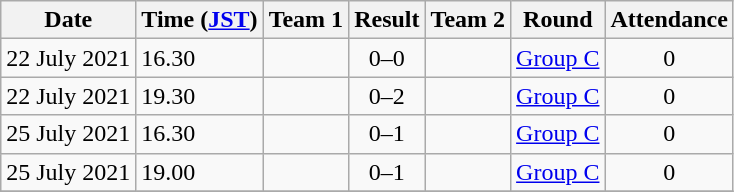<table class="wikitable">
<tr>
<th>Date</th>
<th>Time (<a href='#'>JST</a>)</th>
<th>Team 1</th>
<th>Result</th>
<th>Team 2</th>
<th>Round</th>
<th>Attendance</th>
</tr>
<tr>
<td>22 July 2021</td>
<td>16.30</td>
<td></td>
<td style="text-align:center;">0–0</td>
<td></td>
<td><a href='#'>Group C</a></td>
<td style="text-align:center;">0</td>
</tr>
<tr>
<td>22 July 2021</td>
<td>19.30</td>
<td></td>
<td style="text-align:center;">0–2</td>
<td></td>
<td><a href='#'>Group C</a></td>
<td style="text-align:center;">0</td>
</tr>
<tr>
<td>25 July 2021</td>
<td>16.30</td>
<td></td>
<td style="text-align:center;">0–1</td>
<td></td>
<td><a href='#'>Group C</a></td>
<td style="text-align:center;">0</td>
</tr>
<tr>
<td>25 July 2021</td>
<td>19.00</td>
<td></td>
<td style="text-align:center;">0–1</td>
<td></td>
<td><a href='#'>Group C</a></td>
<td style="text-align:center;">0</td>
</tr>
<tr>
</tr>
</table>
